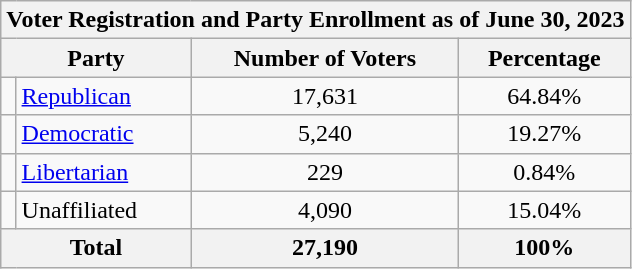<table class=wikitable>
<tr>
<th colspan = 6>Voter Registration and Party Enrollment as of June 30, 2023</th>
</tr>
<tr>
<th colspan = 2>Party</th>
<th>Number of Voters</th>
<th>Percentage</th>
</tr>
<tr>
<td></td>
<td><a href='#'>Republican</a></td>
<td align = center>17,631</td>
<td align = center>64.84%</td>
</tr>
<tr>
<td></td>
<td><a href='#'>Democratic</a></td>
<td align = center>5,240</td>
<td align = center>19.27%</td>
</tr>
<tr>
<td></td>
<td><a href='#'>Libertarian</a></td>
<td align = center>229</td>
<td align = center>0.84%</td>
</tr>
<tr>
<td></td>
<td>Unaffiliated</td>
<td align = center>4,090</td>
<td align = center>15.04%</td>
</tr>
<tr>
<th colspan = 2>Total</th>
<th align = center>27,190</th>
<th align = center>100%</th>
</tr>
</table>
